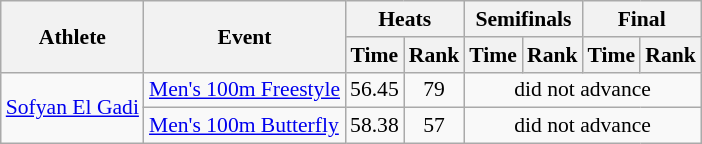<table class=wikitable style="font-size:90%">
<tr>
<th rowspan="2">Athlete</th>
<th rowspan="2">Event</th>
<th colspan="2">Heats</th>
<th colspan="2">Semifinals</th>
<th colspan="2">Final</th>
</tr>
<tr>
<th>Time</th>
<th>Rank</th>
<th>Time</th>
<th>Rank</th>
<th>Time</th>
<th>Rank</th>
</tr>
<tr>
<td rowspan="2"><a href='#'>Sofyan El Gadi</a></td>
<td><a href='#'>Men's 100m Freestyle</a></td>
<td align=center>56.45</td>
<td align=center>79</td>
<td align=center colspan=4>did not advance</td>
</tr>
<tr>
<td><a href='#'>Men's 100m Butterfly</a></td>
<td align=center>58.38</td>
<td align=center>57</td>
<td align=center colspan=4>did not advance</td>
</tr>
</table>
